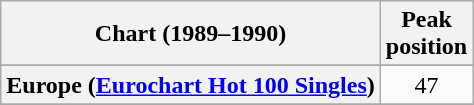<table class="wikitable sortable plainrowheaders" style="text-align:center">
<tr>
<th scope="col">Chart (1989–1990)</th>
<th scope="col">Peak<br>position</th>
</tr>
<tr>
</tr>
<tr>
</tr>
<tr>
</tr>
<tr>
<th scope="row">Europe (<a href='#'>Eurochart Hot 100 Singles</a>)</th>
<td>47</td>
</tr>
<tr>
</tr>
<tr>
</tr>
<tr>
</tr>
<tr>
</tr>
<tr>
</tr>
<tr>
</tr>
<tr>
</tr>
<tr>
</tr>
</table>
